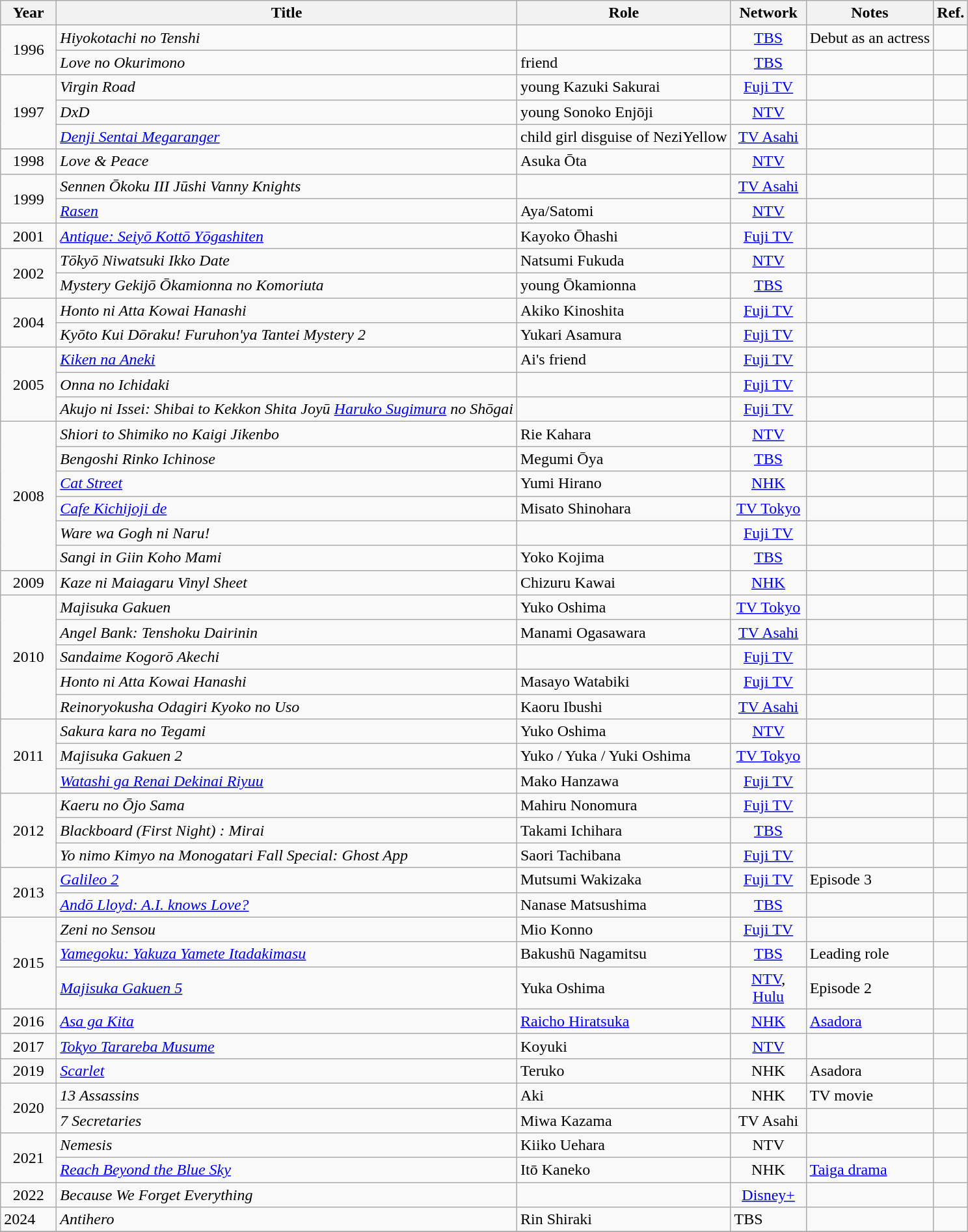<table class="wikitable">
<tr>
<th width="50px">Year</th>
<th>Title</th>
<th>Role</th>
<th width="70px">Network</th>
<th>Notes</th>
<th>Ref.</th>
</tr>
<tr>
<td rowspan=2 style="text-align:center">1996</td>
<td><em>Hiyokotachi no Tenshi</em></td>
<td></td>
<td align="center"><a href='#'>TBS</a></td>
<td>Debut as an actress</td>
<td></td>
</tr>
<tr>
<td><em>Love no Okurimono</em></td>
<td>friend</td>
<td align="center"><a href='#'>TBS</a></td>
<td></td>
<td></td>
</tr>
<tr>
<td rowspan=3 style="text-align:center">1997</td>
<td><em>Virgin Road</em></td>
<td>young Kazuki Sakurai</td>
<td align="center"><a href='#'>Fuji TV</a></td>
<td></td>
<td></td>
</tr>
<tr>
<td><em>DxD</em></td>
<td>young Sonoko Enjōji</td>
<td align="center"><a href='#'>NTV</a></td>
<td></td>
<td></td>
</tr>
<tr>
<td><em><a href='#'>Denji Sentai Megaranger</a></em></td>
<td>child girl disguise of NeziYellow</td>
<td align="center"><a href='#'>TV Asahi</a></td>
<td></td>
<td></td>
</tr>
<tr>
<td style="text-align:center">1998</td>
<td><em>Love & Peace</em></td>
<td>Asuka Ōta</td>
<td align="center"><a href='#'>NTV</a></td>
<td></td>
<td></td>
</tr>
<tr>
<td rowspan=2 style="text-align:center">1999</td>
<td><em>Sennen Ōkoku III Jūshi Vanny Knights</em></td>
<td></td>
<td align="center"><a href='#'>TV Asahi</a></td>
<td></td>
<td></td>
</tr>
<tr>
<td><em><a href='#'>Rasen</a></em></td>
<td>Aya/Satomi</td>
<td align="center"><a href='#'>NTV</a></td>
<td></td>
<td></td>
</tr>
<tr>
<td style="text-align:center">2001</td>
<td><em><a href='#'>Antique: Seiyō Kottō Yōgashiten</a></em></td>
<td>Kayoko Ōhashi</td>
<td align="center"><a href='#'>Fuji TV</a></td>
<td></td>
<td></td>
</tr>
<tr>
<td rowspan=2 style="text-align:center">2002</td>
<td><em>Tōkyō Niwatsuki Ikko Date</em></td>
<td>Natsumi Fukuda</td>
<td align="center"><a href='#'>NTV</a></td>
<td></td>
<td></td>
</tr>
<tr>
<td><em>Mystery Gekijō Ōkamionna no Komoriuta</em></td>
<td>young Ōkamionna</td>
<td align="center"><a href='#'>TBS</a></td>
<td></td>
<td></td>
</tr>
<tr>
<td rowspan=2 style="text-align:center">2004</td>
<td><em>Honto ni Atta Kowai Hanashi</em></td>
<td>Akiko Kinoshita</td>
<td align="center"><a href='#'>Fuji TV</a></td>
<td></td>
<td></td>
</tr>
<tr>
<td><em>Kyōto Kui Dōraku! Furuhon'ya Tantei Mystery 2</em></td>
<td>Yukari Asamura</td>
<td align="center"><a href='#'>Fuji TV</a></td>
<td></td>
<td></td>
</tr>
<tr>
<td rowspan=3 style="text-align:center">2005</td>
<td><em><a href='#'>Kiken na Aneki</a></em></td>
<td>Ai's friend</td>
<td align="center"><a href='#'>Fuji TV</a></td>
<td></td>
<td></td>
</tr>
<tr>
<td><em>Onna no Ichidaki</em></td>
<td></td>
<td align="center"><a href='#'>Fuji TV</a></td>
<td></td>
<td></td>
</tr>
<tr>
<td><em>Akujo ni Issei: Shibai to Kekkon Shita Joyū <a href='#'>Haruko Sugimura</a> no Shōgai</em></td>
<td></td>
<td align="center"><a href='#'>Fuji TV</a></td>
<td></td>
<td></td>
</tr>
<tr>
<td rowspan=6 style="text-align:center">2008</td>
<td><em>Shiori to Shimiko no Kaigi Jikenbo</em></td>
<td>Rie Kahara</td>
<td align="center"><a href='#'>NTV</a></td>
<td></td>
<td></td>
</tr>
<tr>
<td><em>Bengoshi Rinko Ichinose</em></td>
<td>Megumi Ōya</td>
<td align="center"><a href='#'>TBS</a></td>
<td></td>
<td></td>
</tr>
<tr>
<td><em><a href='#'>Cat Street</a></em></td>
<td>Yumi Hirano</td>
<td align="center"><a href='#'>NHK</a></td>
<td></td>
<td></td>
</tr>
<tr>
<td><em><a href='#'>Cafe Kichijoji de</a></em></td>
<td>Misato Shinohara</td>
<td align="center"><a href='#'>TV Tokyo</a></td>
<td></td>
<td></td>
</tr>
<tr>
<td><em>Ware wa Gogh ni Naru!</em></td>
<td></td>
<td align="center"><a href='#'>Fuji TV</a></td>
<td></td>
<td></td>
</tr>
<tr>
<td><em>Sangi in Giin Koho Mami</em></td>
<td>Yoko Kojima</td>
<td align="center"><a href='#'>TBS</a></td>
<td></td>
<td></td>
</tr>
<tr>
<td style="text-align:center">2009</td>
<td><em>Kaze ni Maiagaru Vinyl Sheet</em></td>
<td>Chizuru Kawai</td>
<td align="center"><a href='#'>NHK</a></td>
<td></td>
<td></td>
</tr>
<tr>
<td rowspan=5 style="text-align:center">2010</td>
<td><em>Majisuka Gakuen</em></td>
<td>Yuko Oshima</td>
<td align="center"><a href='#'>TV Tokyo</a></td>
<td></td>
<td></td>
</tr>
<tr>
<td><em>Angel Bank: Tenshoku Dairinin</em></td>
<td>Manami Ogasawara</td>
<td align="center"><a href='#'>TV Asahi</a></td>
<td></td>
<td></td>
</tr>
<tr>
<td><em>Sandaime Kogorō Akechi</em></td>
<td></td>
<td align="center"><a href='#'>Fuji TV</a></td>
<td></td>
<td></td>
</tr>
<tr>
<td><em>Honto ni Atta Kowai Hanashi</em></td>
<td>Masayo Watabiki</td>
<td align="center"><a href='#'>Fuji TV</a></td>
<td></td>
<td></td>
</tr>
<tr>
<td><em>Reinoryokusha Odagiri Kyoko no Uso</em></td>
<td>Kaoru Ibushi</td>
<td align="center"><a href='#'>TV Asahi</a></td>
<td></td>
<td></td>
</tr>
<tr>
<td rowspan=3 style="text-align:center">2011</td>
<td><em>Sakura kara no Tegami</em></td>
<td>Yuko Oshima</td>
<td align="center"><a href='#'>NTV</a></td>
<td></td>
<td></td>
</tr>
<tr>
<td><em>Majisuka Gakuen 2</em></td>
<td>Yuko / Yuka / Yuki Oshima</td>
<td align="center"><a href='#'>TV Tokyo</a></td>
<td></td>
<td></td>
</tr>
<tr>
<td><em><a href='#'>Watashi ga Renai Dekinai Riyuu</a></em></td>
<td>Mako Hanzawa</td>
<td align="center"><a href='#'>Fuji TV</a></td>
<td></td>
<td></td>
</tr>
<tr>
<td rowspan=3 style="text-align:center">2012</td>
<td><em>Kaeru no Ōjo Sama</em></td>
<td>Mahiru Nonomura</td>
<td align="center"><a href='#'>Fuji TV</a></td>
<td></td>
<td></td>
</tr>
<tr>
<td><em>Blackboard (First Night) : Mirai</em></td>
<td>Takami Ichihara</td>
<td align="center"><a href='#'>TBS</a></td>
<td></td>
<td></td>
</tr>
<tr>
<td><em>Yo nimo Kimyo na Monogatari Fall Special: Ghost App</em></td>
<td>Saori Tachibana</td>
<td align="center"><a href='#'>Fuji TV</a></td>
<td></td>
<td></td>
</tr>
<tr>
<td rowspan=2 style="text-align:center">2013</td>
<td><em><a href='#'>Galileo 2</a></em></td>
<td>Mutsumi Wakizaka</td>
<td align="center"><a href='#'>Fuji TV</a></td>
<td>Episode 3</td>
<td></td>
</tr>
<tr>
<td><em><a href='#'>Andō Lloyd: A.I. knows Love?</a></em></td>
<td>Nanase Matsushima</td>
<td align="center"><a href='#'>TBS</a></td>
<td></td>
<td></td>
</tr>
<tr>
<td rowspan=3 style="text-align:center">2015</td>
<td><em>Zeni no Sensou</em></td>
<td>Mio Konno</td>
<td align="center"><a href='#'>Fuji TV</a></td>
<td></td>
<td></td>
</tr>
<tr>
<td><em><a href='#'>Yamegoku: Yakuza Yamete Itadakimasu</a></em></td>
<td>Bakushū Nagamitsu</td>
<td align="center"><a href='#'>TBS</a></td>
<td>Leading role</td>
<td></td>
</tr>
<tr>
<td><em><a href='#'>Majisuka Gakuen 5</a></em></td>
<td>Yuka Oshima</td>
<td align="center"><a href='#'>NTV</a>, <a href='#'>Hulu</a></td>
<td>Episode 2</td>
<td></td>
</tr>
<tr>
<td rowspan=1 style="text-align:center">2016</td>
<td><em><a href='#'>Asa ga Kita</a></em></td>
<td><a href='#'>Raicho Hiratsuka</a></td>
<td align="center"><a href='#'>NHK</a></td>
<td><a href='#'>Asadora</a></td>
<td></td>
</tr>
<tr>
<td rowspan=1 style="text-align:center">2017</td>
<td><em><a href='#'>Tokyo Tarareba Musume</a></em></td>
<td>Koyuki</td>
<td align="center"><a href='#'>NTV</a></td>
<td></td>
<td></td>
</tr>
<tr>
<td rowspan=1 style="text-align:center">2019</td>
<td><em><a href='#'>Scarlet</a></em></td>
<td>Teruko</td>
<td align="center">NHK</td>
<td>Asadora</td>
<td></td>
</tr>
<tr>
<td rowspan=2 style="text-align:center">2020</td>
<td><em>13 Assassins</em></td>
<td>Aki</td>
<td align="center">NHK</td>
<td>TV movie</td>
<td></td>
</tr>
<tr>
<td><em>7 Secretaries</em></td>
<td>Miwa Kazama</td>
<td align="center">TV Asahi</td>
<td></td>
<td></td>
</tr>
<tr>
<td rowspan=2 style="text-align:center">2021</td>
<td><em>Nemesis</em></td>
<td>Kiiko Uehara</td>
<td align="center">NTV</td>
<td></td>
<td></td>
</tr>
<tr>
<td><em><a href='#'>Reach Beyond the Blue Sky</a></em></td>
<td>Itō Kaneko</td>
<td align="center">NHK</td>
<td><a href='#'>Taiga drama</a></td>
<td></td>
</tr>
<tr>
<td rowspan=1 style="text-align:center">2022</td>
<td><em>Because We Forget Everything</em></td>
<td></td>
<td align="center"><a href='#'>Disney+</a></td>
<td></td>
<td></td>
</tr>
<tr>
<td>2024</td>
<td><em>Antihero</em></td>
<td>Rin Shiraki</td>
<td>TBS</td>
<td></td>
<td></td>
</tr>
<tr>
</tr>
</table>
